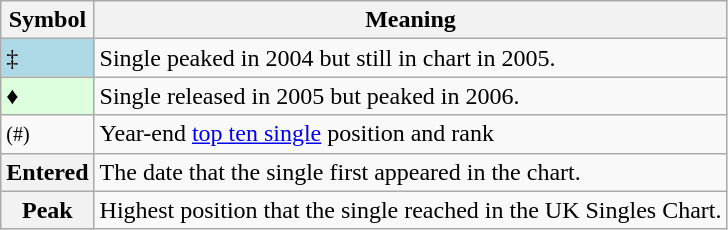<table Class="wikitable">
<tr>
<th>Symbol</th>
<th>Meaning</th>
</tr>
<tr>
<td bgcolor=lightblue>‡</td>
<td>Single peaked in 2004 but still in chart in 2005.</td>
</tr>
<tr>
<td bgcolor=#DDFFDD>♦</td>
<td>Single released in 2005 but peaked in 2006.</td>
</tr>
<tr>
<td><small>(#)</small></td>
<td>Year-end <a href='#'>top ten single</a> position and rank</td>
</tr>
<tr>
<th>Entered</th>
<td>The date that the single first appeared in the chart.</td>
</tr>
<tr>
<th>Peak</th>
<td>Highest position that the single reached in the UK Singles Chart.</td>
</tr>
</table>
